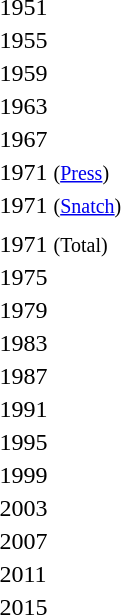<table>
<tr>
<td>1951</td>
<td></td>
<td></td>
<td></td>
</tr>
<tr>
<td>1955</td>
<td></td>
<td></td>
<td></td>
</tr>
<tr>
<td>1959</td>
<td></td>
<td></td>
<td></td>
</tr>
<tr>
<td>1963</td>
<td></td>
<td></td>
<td></td>
</tr>
<tr>
<td>1967</td>
<td></td>
<td></td>
<td></td>
</tr>
<tr>
<td>1971 <small>(<a href='#'>Press</a>)</small></td>
<td></td>
<td></td>
<td></td>
</tr>
<tr>
<td>1971 <small>(<a href='#'>Snatch</a>)</small></td>
<td></td>
<td></td>
<td></td>
</tr>
<tr>
<td></td>
<td></td>
<td></td>
<td></td>
</tr>
<tr>
<td>1971 <small>(Total)</small></td>
<td></td>
<td></td>
<td></td>
</tr>
<tr>
<td>1975</td>
<td></td>
<td></td>
<td></td>
</tr>
<tr>
<td>1979</td>
<td></td>
<td></td>
<td></td>
</tr>
<tr>
<td>1983</td>
<td></td>
<td></td>
<td></td>
</tr>
<tr>
<td>1987</td>
<td></td>
<td></td>
<td></td>
</tr>
<tr>
<td>1991</td>
<td></td>
<td></td>
<td></td>
</tr>
<tr>
<td>1995</td>
<td></td>
<td></td>
<td></td>
</tr>
<tr>
<td>1999</td>
<td></td>
<td></td>
<td></td>
</tr>
<tr>
<td>2003</td>
<td></td>
<td></td>
<td></td>
</tr>
<tr>
<td>2007</td>
<td align="left"></td>
<td align="left"></td>
<td align="left"></td>
</tr>
<tr>
<td>2011<br></td>
<td></td>
<td></td>
<td></td>
</tr>
<tr>
<td>2015<br></td>
<td></td>
<td></td>
<td></td>
</tr>
</table>
